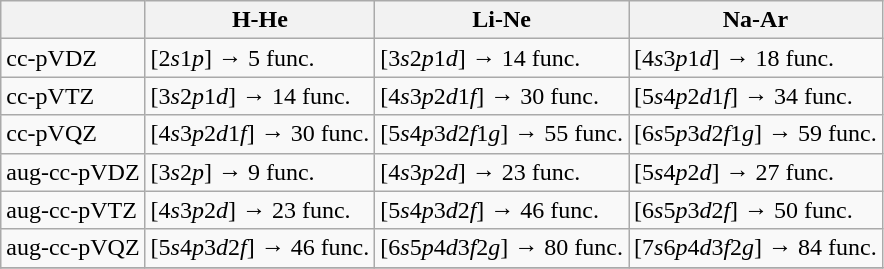<table class="wikitable">
<tr>
<th></th>
<th>H-He</th>
<th>Li-Ne</th>
<th>Na-Ar</th>
</tr>
<tr>
<td>cc-pVDZ</td>
<td>[2<em>s</em>1<em>p</em>] → 5 func.</td>
<td>[3<em>s</em>2<em>p</em>1<em>d</em>] → 14 func.</td>
<td>[4<em>s</em>3<em>p</em>1<em>d</em>] → 18 func.</td>
</tr>
<tr>
<td>cc-pVTZ</td>
<td>[3<em>s</em>2<em>p</em>1<em>d</em>] → 14 func.</td>
<td>[4<em>s</em>3<em>p</em>2<em>d</em>1<em>f</em>] → 30 func.</td>
<td>[5<em>s</em>4<em>p</em>2<em>d</em>1<em>f</em>] → 34 func.</td>
</tr>
<tr>
<td>cc-pVQZ</td>
<td>[4<em>s</em>3<em>p</em>2<em>d</em>1<em>f</em>] → 30 func.</td>
<td>[5<em>s</em>4<em>p</em>3<em>d</em>2<em>f</em>1<em>g</em>] → 55 func.</td>
<td>[6<em>s</em>5<em>p</em>3<em>d</em>2<em>f</em>1<em>g</em>] → 59 func.</td>
</tr>
<tr>
<td>aug-cc-pVDZ</td>
<td>[3<em>s</em>2<em>p</em>] → 9 func.</td>
<td>[4<em>s</em>3<em>p</em>2<em>d</em>] → 23 func.</td>
<td>[5<em>s</em>4<em>p</em>2<em>d</em>] → 27 func.</td>
</tr>
<tr>
<td>aug-cc-pVTZ</td>
<td>[4<em>s</em>3<em>p</em>2<em>d</em>] → 23 func.</td>
<td>[5<em>s</em>4<em>p</em>3<em>d</em>2<em>f</em>] → 46 func.</td>
<td>[6<em>s</em>5<em>p</em>3<em>d</em>2<em>f</em>] → 50 func.</td>
</tr>
<tr>
<td>aug-cc-pVQZ</td>
<td>[5<em>s</em>4<em>p</em>3<em>d</em>2<em>f</em>] → 46 func.</td>
<td>[6<em>s</em>5<em>p</em>4<em>d</em>3<em>f</em>2<em>g</em>] → 80 func.</td>
<td>[7<em>s</em>6<em>p</em>4<em>d</em>3<em>f</em>2<em>g</em>] → 84 func.</td>
</tr>
<tr>
</tr>
</table>
